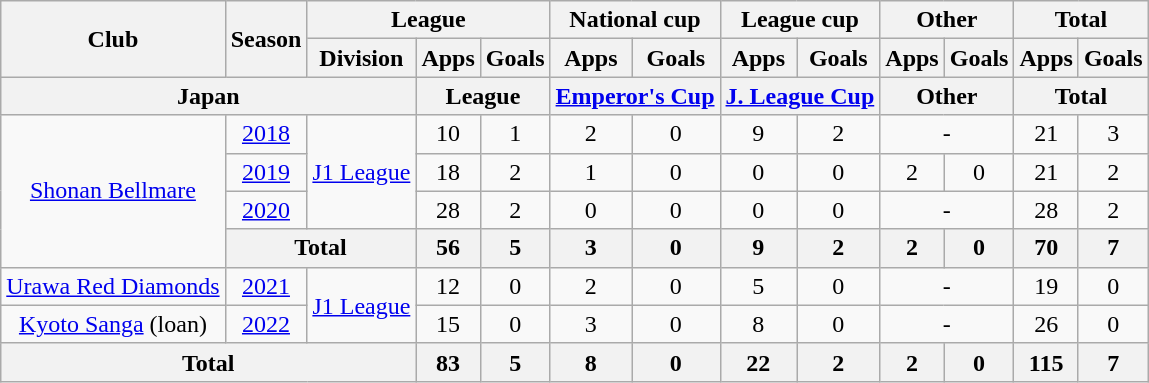<table class="wikitable" style="text-align:center;">
<tr>
<th rowspan=2>Club</th>
<th rowspan=2>Season</th>
<th colspan=3>League</th>
<th colspan=2>National cup</th>
<th colspan=2>League cup</th>
<th colspan=2>Other</th>
<th colspan=2>Total</th>
</tr>
<tr>
<th>Division</th>
<th>Apps</th>
<th>Goals</th>
<th>Apps</th>
<th>Goals</th>
<th>Apps</th>
<th>Goals</th>
<th>Apps</th>
<th>Goals</th>
<th>Apps</th>
<th>Goals</th>
</tr>
<tr>
<th colspan=3>Japan</th>
<th colspan=2>League</th>
<th colspan=2><a href='#'>Emperor's Cup</a></th>
<th colspan=2><a href='#'>J. League Cup</a></th>
<th colspan=2>Other</th>
<th colspan=2>Total</th>
</tr>
<tr>
<td rowspan="4"><a href='#'>Shonan Bellmare</a></td>
<td><a href='#'>2018</a></td>
<td rowspan="3"><a href='#'>J1 League</a></td>
<td>10</td>
<td>1</td>
<td>2</td>
<td>0</td>
<td>9</td>
<td>2</td>
<td colspan="2">-</td>
<td>21</td>
<td>3</td>
</tr>
<tr>
<td><a href='#'>2019</a></td>
<td>18</td>
<td>2</td>
<td>1</td>
<td>0</td>
<td>0</td>
<td>0</td>
<td>2</td>
<td>0</td>
<td>21</td>
<td>2</td>
</tr>
<tr>
<td><a href='#'>2020</a></td>
<td>28</td>
<td>2</td>
<td>0</td>
<td>0</td>
<td>0</td>
<td>0</td>
<td colspan="2">-</td>
<td>28</td>
<td>2</td>
</tr>
<tr>
<th colspan="2">Total</th>
<th>56</th>
<th>5</th>
<th>3</th>
<th>0</th>
<th>9</th>
<th>2</th>
<th>2</th>
<th>0</th>
<th>70</th>
<th>7</th>
</tr>
<tr>
<td><a href='#'>Urawa Red Diamonds</a></td>
<td><a href='#'>2021</a></td>
<td rowspan="2"><a href='#'>J1 League</a></td>
<td>12</td>
<td>0</td>
<td>2</td>
<td>0</td>
<td>5</td>
<td>0</td>
<td colspan="2">-</td>
<td>19</td>
<td>0</td>
</tr>
<tr>
<td><a href='#'>Kyoto Sanga</a> (loan)</td>
<td><a href='#'>2022</a></td>
<td>15</td>
<td>0</td>
<td>3</td>
<td>0</td>
<td>8</td>
<td>0</td>
<td colspan="2">-</td>
<td>26</td>
<td>0</td>
</tr>
<tr>
<th colspan=3>Total</th>
<th>83</th>
<th>5</th>
<th>8</th>
<th>0</th>
<th>22</th>
<th>2</th>
<th>2</th>
<th>0</th>
<th>115</th>
<th>7</th>
</tr>
</table>
